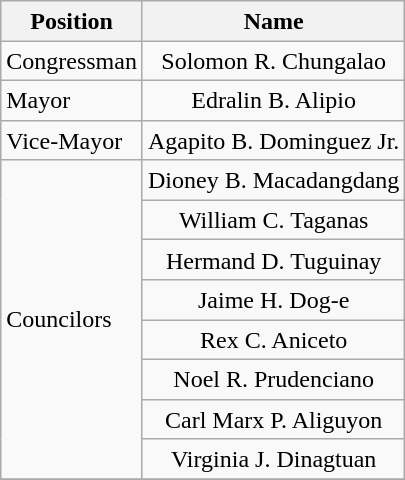<table class="wikitable" style="line-height:1.20em; font-size:100%;">
<tr>
<th>Position</th>
<th>Name</th>
</tr>
<tr>
<td>Congressman</td>
<td style="text-align:center;">Solomon R. Chungalao</td>
</tr>
<tr>
<td>Mayor</td>
<td style="text-align:center;">Edralin B. Alipio</td>
</tr>
<tr>
<td>Vice-Mayor</td>
<td style="text-align:center;">Agapito B. Dominguez Jr.</td>
</tr>
<tr>
<td rowspan=8>Councilors</td>
<td style="text-align:center;">Dioney B. Macadangdang</td>
</tr>
<tr>
<td style="text-align:center;">William C. Taganas</td>
</tr>
<tr>
<td style="text-align:center;">Hermand D. Tuguinay</td>
</tr>
<tr>
<td style="text-align:center;">Jaime H. Dog-e</td>
</tr>
<tr>
<td style="text-align:center;">Rex C. Aniceto</td>
</tr>
<tr>
<td style="text-align:center;">Noel R. Prudenciano</td>
</tr>
<tr>
<td style="text-align:center;">Carl Marx P. Aliguyon</td>
</tr>
<tr>
<td style="text-align:center;">Virginia J. Dinagtuan</td>
</tr>
<tr>
</tr>
</table>
